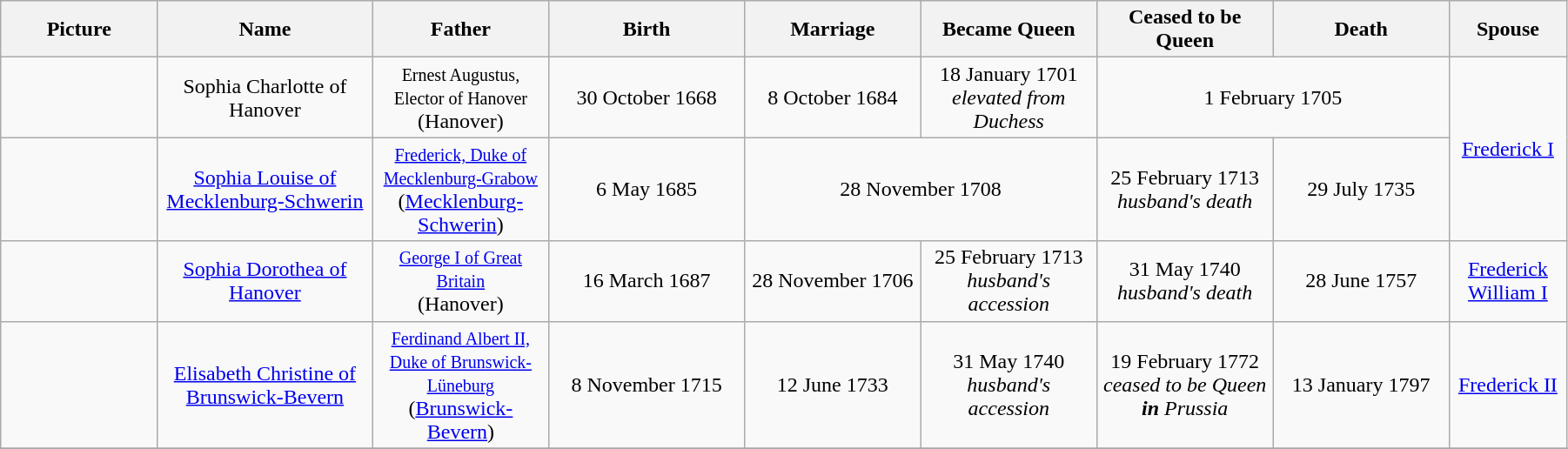<table width=95% class="wikitable">
<tr>
<th width = "8%">Picture</th>
<th width = "11%">Name</th>
<th width = "9%">Father</th>
<th width = "10%">Birth</th>
<th width = "9%">Marriage</th>
<th width = "9%">Became Queen</th>
<th width = "9%">Ceased to be Queen</th>
<th width = "9%">Death</th>
<th width = "6%">Spouse</th>
</tr>
<tr>
<td align="center"></td>
<td align="center">Sophia Charlotte of Hanover</td>
<td align="center"><small>Ernest Augustus, Elector of Hanover</small> <br>(Hanover)</td>
<td align="center">30 October 1668</td>
<td align="center">8 October 1684</td>
<td align="center">18 January 1701<br><em>elevated from Duchess</em></td>
<td align="center" colspan="2">1 February 1705</td>
<td align="center" rowspan="2"><a href='#'>Frederick I</a></td>
</tr>
<tr>
<td align="center"></td>
<td align="center"><a href='#'>Sophia Louise of Mecklenburg-Schwerin</a></td>
<td align="center"><small><a href='#'>Frederick, Duke of Mecklenburg-Grabow</a></small> <br>(<a href='#'>Mecklenburg-Schwerin</a>)</td>
<td align="center">6 May 1685</td>
<td align="center" colspan="2">28 November 1708</td>
<td align="center">25 February 1713<br><em>husband's death</em></td>
<td align="center">29 July 1735</td>
</tr>
<tr>
<td align="center"></td>
<td align="center"><a href='#'>Sophia Dorothea of Hanover</a></td>
<td align="center"><small><a href='#'>George I of Great Britain</a></small> <br>(Hanover)</td>
<td align="center">16 March 1687</td>
<td align="center">28 November 1706</td>
<td align="center">25 February 1713<br><em>husband's accession</em></td>
<td align="center">31 May 1740<br><em>husband's death</em></td>
<td align="center">28 June 1757</td>
<td align="center"><a href='#'>Frederick William I</a></td>
</tr>
<tr>
<td align="center"></td>
<td align="center"><a href='#'>Elisabeth Christine of Brunswick-Bevern</a></td>
<td align="center"><small><a href='#'>Ferdinand Albert II, Duke of Brunswick-Lüneburg</a></small> <br>(<a href='#'>Brunswick-Bevern</a>)</td>
<td align="center">8 November 1715</td>
<td align="center">12 June 1733</td>
<td align="center">31 May 1740<br><em>husband's accession</em></td>
<td align="center">19 February 1772<br><em>ceased to be Queen</em> <strong><em>in</em></strong> <em>Prussia</em></td>
<td align="center">13 January 1797</td>
<td align="center"><a href='#'>Frederick II</a></td>
</tr>
<tr>
</tr>
</table>
